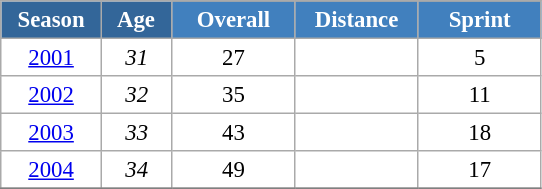<table class="wikitable" style="font-size:95%; text-align:center; border:grey solid 1px; border-collapse:collapse; background:#ffffff;">
<tr>
<th style="background-color:#369; color:white; width:60px;" rowspan="2"> Season </th>
<th style="background-color:#369; color:white; width:40px;" rowspan="2"> Age </th>
</tr>
<tr>
<th style="background-color:#4180be; color:white; width:75px;">Overall</th>
<th style="background-color:#4180be; color:white; width:75px;">Distance</th>
<th style="background-color:#4180be; color:white; width:75px;">Sprint</th>
</tr>
<tr>
<td><a href='#'>2001</a></td>
<td><em>31</em></td>
<td>27</td>
<td></td>
<td>5</td>
</tr>
<tr>
<td><a href='#'>2002</a></td>
<td><em>32</em></td>
<td>35</td>
<td></td>
<td>11</td>
</tr>
<tr>
<td><a href='#'>2003</a></td>
<td><em>33</em></td>
<td>43</td>
<td></td>
<td>18</td>
</tr>
<tr>
<td><a href='#'>2004</a></td>
<td><em>34</em></td>
<td>49</td>
<td></td>
<td>17</td>
</tr>
<tr>
</tr>
</table>
